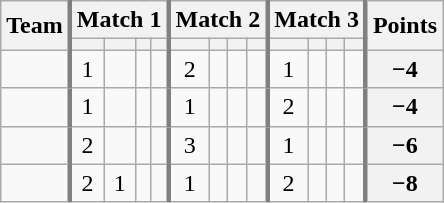<table class="wikitable sortable" style="text-align:center;">
<tr>
<th rowspan=2>Team</th>
<th colspan=4 style="border-left:3px solid gray">Match 1</th>
<th colspan=4 style="border-left:3px solid gray">Match 2</th>
<th colspan=4 style="border-left:3px solid gray">Match 3</th>
<th rowspan=2 style="border-left:3px solid gray">Points</th>
</tr>
<tr>
<th style="border-left:3px solid gray"></th>
<th></th>
<th></th>
<th></th>
<th style="border-left:3px solid gray"></th>
<th></th>
<th></th>
<th></th>
<th style="border-left:3px solid gray"></th>
<th></th>
<th></th>
<th></th>
</tr>
<tr>
<td align=left></td>
<td style="border-left:3px solid gray">1</td>
<td></td>
<td></td>
<td></td>
<td style="border-left:3px solid gray">2</td>
<td></td>
<td></td>
<td></td>
<td style="border-left:3px solid gray">1</td>
<td></td>
<td></td>
<td></td>
<th style="border-left:3px solid gray">−4</th>
</tr>
<tr>
<td align=left></td>
<td style="border-left:3px solid gray">1</td>
<td></td>
<td></td>
<td></td>
<td style="border-left:3px solid gray">1</td>
<td></td>
<td></td>
<td></td>
<td style="border-left:3px solid gray">2</td>
<td></td>
<td></td>
<td></td>
<th style="border-left:3px solid gray">−4</th>
</tr>
<tr>
<td align=left></td>
<td style="border-left:3px solid gray">2</td>
<td></td>
<td></td>
<td></td>
<td style="border-left:3px solid gray">3</td>
<td></td>
<td></td>
<td></td>
<td style="border-left:3px solid gray">1</td>
<td></td>
<td></td>
<td></td>
<th style="border-left:3px solid gray">−6</th>
</tr>
<tr>
<td align=left></td>
<td style="border-left:3px solid gray">2</td>
<td>1</td>
<td></td>
<td></td>
<td style="border-left:3px solid gray">1</td>
<td></td>
<td></td>
<td></td>
<td style="border-left:3px solid gray">2</td>
<td></td>
<td></td>
<td></td>
<th style="border-left:3px solid gray">−8</th>
</tr>
</table>
